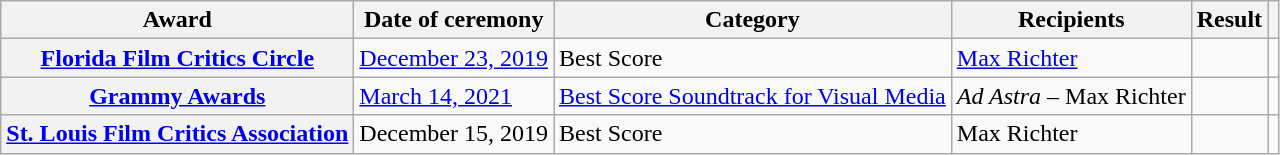<table class="wikitable plainrowheaders sortable">
<tr>
<th scope="col">Award</th>
<th scope="col">Date of ceremony</th>
<th scope="col">Category</th>
<th scope="col">Recipients</th>
<th scope="col">Result</th>
<th scope="col" class="unsortable"></th>
</tr>
<tr>
<th scope="row"><a href='#'>Florida Film Critics Circle</a></th>
<td><a href='#'>December 23, 2019</a></td>
<td>Best Score</td>
<td><a href='#'>Max Richter</a></td>
<td></td>
<td style="text-align:center;"></td>
</tr>
<tr>
<th scope="row"><a href='#'>Grammy Awards</a></th>
<td><a href='#'>March 14, 2021</a></td>
<td><a href='#'>Best Score Soundtrack for Visual Media</a></td>
<td><em>Ad Astra</em> – Max Richter</td>
<td></td>
<td style="text-align:center;"></td>
</tr>
<tr>
<th scope="row"><a href='#'>St. Louis Film Critics Association</a></th>
<td>December 15, 2019</td>
<td>Best Score</td>
<td>Max Richter</td>
<td></td>
<td style="text-align:center;"></td>
</tr>
</table>
